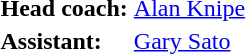<table>
<tr>
<td><strong>Head coach:</strong></td>
<td><a href='#'>Alan Knipe</a></td>
</tr>
<tr>
<td><strong>Assistant:</strong></td>
<td><a href='#'>Gary Sato</a></td>
</tr>
</table>
